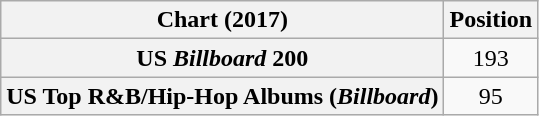<table class="wikitable sortable plainrowheaders" style="text-align:center">
<tr>
<th scope="col">Chart (2017)</th>
<th scope="col">Position</th>
</tr>
<tr>
<th scope="row">US <em>Billboard</em> 200</th>
<td>193</td>
</tr>
<tr>
<th scope="row">US Top R&B/Hip-Hop Albums (<em>Billboard</em>)</th>
<td>95</td>
</tr>
</table>
